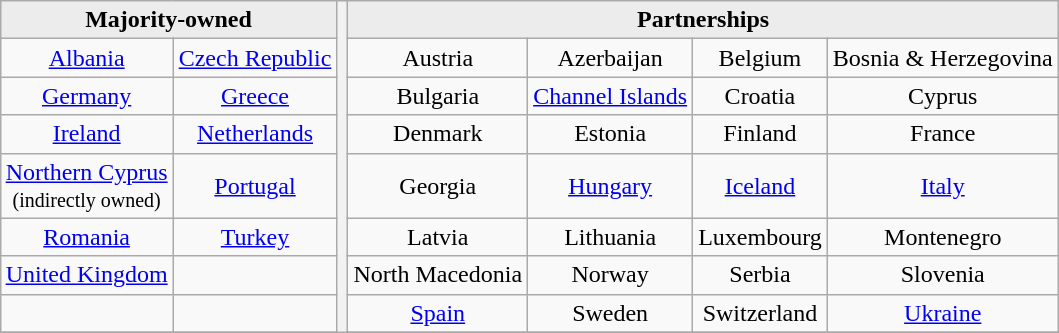<table class="wikitable" style="float:right; margin-left:1em; clear:right; text-align: center;">
<tr>
<th style="background:#ececec;" colspan="2">Majority-owned</th>
<th rowspan=9></th>
<th style="background:#ececec;" colspan="4">Partnerships</th>
</tr>
<tr>
<td><a href='#'>Albania</a></td>
<td><a href='#'>Czech Republic</a></td>
<td>Austria</td>
<td>Azerbaijan</td>
<td>Belgium</td>
<td>Bosnia & Herzegovina</td>
</tr>
<tr>
<td><a href='#'>Germany</a></td>
<td><a href='#'>Greece</a></td>
<td>Bulgaria</td>
<td><a href='#'>Channel Islands</a></td>
<td>Croatia</td>
<td>Cyprus</td>
</tr>
<tr>
<td><a href='#'>Ireland</a></td>
<td><a href='#'>Netherlands</a></td>
<td>Denmark</td>
<td>Estonia</td>
<td>Finland</td>
<td>France</td>
</tr>
<tr>
<td><a href='#'>Northern Cyprus</a><br><small>(indirectly owned)</small></td>
<td><a href='#'>Portugal</a></td>
<td>Georgia</td>
<td><a href='#'>Hungary</a></td>
<td><a href='#'>Iceland</a></td>
<td><a href='#'>Italy</a></td>
</tr>
<tr>
<td><a href='#'>Romania</a></td>
<td><a href='#'>Turkey</a></td>
<td>Latvia</td>
<td>Lithuania</td>
<td>Luxembourg</td>
<td>Montenegro</td>
</tr>
<tr>
<td><a href='#'>United Kingdom</a></td>
<td></td>
<td>North Macedonia</td>
<td>Norway</td>
<td>Serbia</td>
<td>Slovenia</td>
</tr>
<tr>
<td></td>
<td></td>
<td><a href='#'>Spain</a></td>
<td>Sweden</td>
<td>Switzerland</td>
<td><a href='#'>Ukraine</a></td>
</tr>
<tr>
</tr>
</table>
